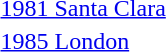<table>
<tr>
<td><a href='#'>1981 Santa Clara</a></td>
<td></td>
<td></td>
<td></td>
</tr>
<tr>
<td><a href='#'>1985 London</a></td>
<td></td>
<td></td>
<td></td>
</tr>
</table>
